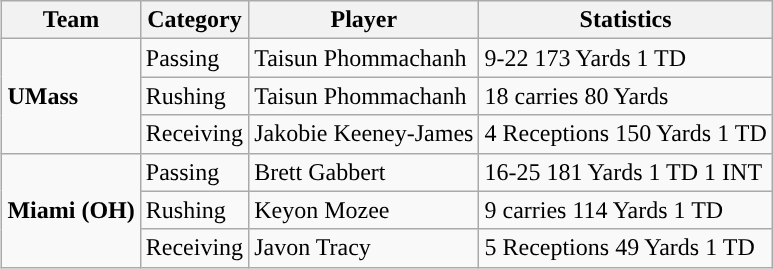<table class="wikitable" style="float: right;">
<tr>
<th>Team</th>
<th>Category</th>
<th>Player</th>
<th>Statistics</th>
</tr>
<tr>
<td rowspan=3><strong>UMass</strong></td>
<td>Passing</td>
<td>Taisun Phommachanh</td>
<td>9-22 173 Yards 1 TD</td>
</tr>
<tr>
<td>Rushing</td>
<td>Taisun Phommachanh</td>
<td>18 carries 80 Yards</td>
</tr>
<tr>
<td>Receiving</td>
<td>Jakobie Keeney-James</td>
<td>4 Receptions 150 Yards 1 TD</td>
</tr>
<tr>
<td rowspan=3><strong>Miami (OH)</strong></td>
<td>Passing</td>
<td>Brett Gabbert</td>
<td>16-25 181 Yards 1 TD 1 INT</td>
</tr>
<tr>
<td>Rushing</td>
<td>Keyon Mozee</td>
<td>9 carries 114 Yards 1 TD</td>
</tr>
<tr>
<td>Receiving</td>
<td>Javon Tracy</td>
<td>5 Receptions 49 Yards 1 TD</td>
</tr>
</table>
